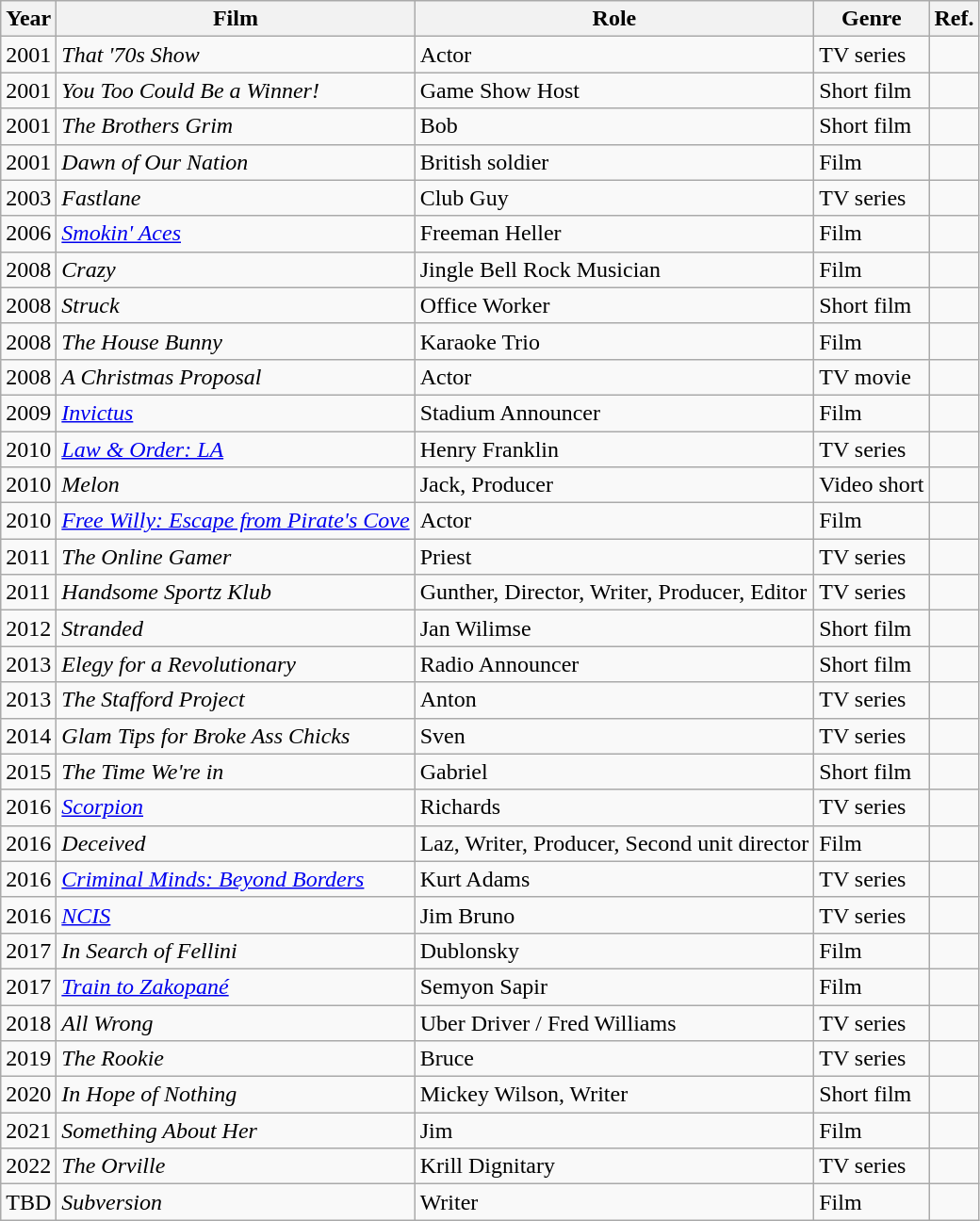<table class="wikitable">
<tr>
<th>Year</th>
<th>Film</th>
<th>Role</th>
<th>Genre</th>
<th>Ref.</th>
</tr>
<tr>
<td>2001</td>
<td><em>That '70s Show</em></td>
<td>Actor</td>
<td>TV series</td>
<td></td>
</tr>
<tr>
<td>2001</td>
<td><em>You Too Could Be a Winner!</em></td>
<td>Game Show Host</td>
<td>Short film</td>
<td></td>
</tr>
<tr>
<td>2001</td>
<td><em>The Brothers Grim</em></td>
<td>Bob</td>
<td>Short film</td>
<td></td>
</tr>
<tr>
<td>2001</td>
<td><em>Dawn of Our Nation</em></td>
<td>British soldier</td>
<td>Film</td>
<td></td>
</tr>
<tr>
<td>2003</td>
<td><em>Fastlane</em></td>
<td>Club Guy</td>
<td>TV series</td>
<td></td>
</tr>
<tr>
<td>2006</td>
<td><em><a href='#'>Smokin' Aces</a></em></td>
<td>Freeman Heller</td>
<td>Film</td>
<td></td>
</tr>
<tr>
<td>2008</td>
<td><em>Crazy</em></td>
<td>Jingle Bell Rock Musician</td>
<td>Film</td>
<td></td>
</tr>
<tr>
<td>2008</td>
<td><em>Struck</em></td>
<td>Office Worker</td>
<td>Short film</td>
<td></td>
</tr>
<tr>
<td>2008</td>
<td><em>The House Bunny</em></td>
<td>Karaoke Trio</td>
<td>Film</td>
<td></td>
</tr>
<tr>
<td>2008</td>
<td><em>A Christmas Proposal</em></td>
<td>Actor</td>
<td>TV movie</td>
<td></td>
</tr>
<tr>
<td>2009</td>
<td><em><a href='#'>Invictus</a></em></td>
<td>Stadium Announcer</td>
<td>Film</td>
<td></td>
</tr>
<tr>
<td>2010</td>
<td><em><a href='#'>Law & Order: LA</a></em></td>
<td>Henry Franklin</td>
<td>TV series</td>
<td></td>
</tr>
<tr>
<td>2010</td>
<td><em>Melon</em></td>
<td>Jack, Producer</td>
<td>Video short</td>
<td></td>
</tr>
<tr>
<td>2010</td>
<td><em><a href='#'>Free Willy: Escape from Pirate's Cove</a></em></td>
<td>Actor</td>
<td>Film</td>
<td></td>
</tr>
<tr>
<td>2011</td>
<td><em>The Online Gamer</em></td>
<td>Priest</td>
<td>TV series</td>
<td></td>
</tr>
<tr>
<td>2011</td>
<td><em>Handsome Sportz Klub</em></td>
<td>Gunther, Director, Writer, Producer, Editor</td>
<td>TV series</td>
<td></td>
</tr>
<tr>
<td>2012</td>
<td><em>Stranded</em></td>
<td>Jan Wilimse</td>
<td>Short film</td>
<td></td>
</tr>
<tr>
<td>2013</td>
<td><em>Elegy for a Revolutionary</em></td>
<td>Radio Announcer</td>
<td>Short film</td>
<td></td>
</tr>
<tr>
<td>2013</td>
<td><em>The Stafford Project</em></td>
<td>Anton</td>
<td>TV series</td>
<td></td>
</tr>
<tr>
<td>2014</td>
<td><em>Glam Tips for Broke Ass Chicks</em></td>
<td>Sven</td>
<td>TV series</td>
<td></td>
</tr>
<tr>
<td>2015</td>
<td><em>The Time We're in</em></td>
<td>Gabriel</td>
<td>Short film</td>
<td></td>
</tr>
<tr>
<td>2016</td>
<td><em><a href='#'>Scorpion</a></em></td>
<td>Richards</td>
<td>TV series</td>
<td></td>
</tr>
<tr>
<td>2016</td>
<td><em>Deceived</em></td>
<td>Laz, Writer, Producer, Second unit director</td>
<td>Film</td>
<td></td>
</tr>
<tr>
<td>2016</td>
<td><em><a href='#'>Criminal Minds: Beyond Borders</a></em></td>
<td>Kurt Adams</td>
<td>TV series</td>
<td></td>
</tr>
<tr>
<td>2016</td>
<td><em><a href='#'>NCIS</a></em></td>
<td>Jim Bruno</td>
<td>TV series</td>
<td></td>
</tr>
<tr>
<td>2017</td>
<td><em>In Search of Fellini</em></td>
<td>Dublonsky</td>
<td>Film</td>
<td></td>
</tr>
<tr>
<td>2017</td>
<td><em><a href='#'>Train to Zakopané</a></em></td>
<td>Semyon Sapir</td>
<td>Film</td>
<td></td>
</tr>
<tr>
<td>2018</td>
<td><em>All Wrong</em></td>
<td>Uber Driver / Fred Williams</td>
<td>TV series</td>
<td></td>
</tr>
<tr>
<td>2019</td>
<td><em>The Rookie</em></td>
<td>Bruce</td>
<td>TV series</td>
<td></td>
</tr>
<tr>
<td>2020</td>
<td><em>In Hope of Nothing</em></td>
<td>Mickey Wilson, Writer</td>
<td>Short film</td>
<td></td>
</tr>
<tr>
<td>2021</td>
<td><em>Something About Her</em></td>
<td>Jim</td>
<td>Film</td>
<td></td>
</tr>
<tr>
<td>2022</td>
<td><em>The Orville</em></td>
<td>Krill Dignitary</td>
<td>TV series</td>
<td></td>
</tr>
<tr>
<td>TBD</td>
<td><em>Subversion</em></td>
<td>Writer</td>
<td>Film</td>
<td></td>
</tr>
</table>
